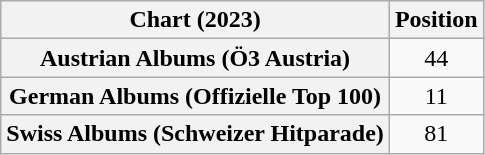<table class="wikitable sortable plainrowheaders" style="text-align:center">
<tr>
<th scope="col">Chart (2023)</th>
<th scope="col">Position</th>
</tr>
<tr>
<th scope="row">Austrian Albums (Ö3 Austria)</th>
<td>44</td>
</tr>
<tr>
<th scope="row">German Albums (Offizielle Top 100)</th>
<td>11</td>
</tr>
<tr>
<th scope="row">Swiss Albums (Schweizer Hitparade)</th>
<td>81</td>
</tr>
</table>
